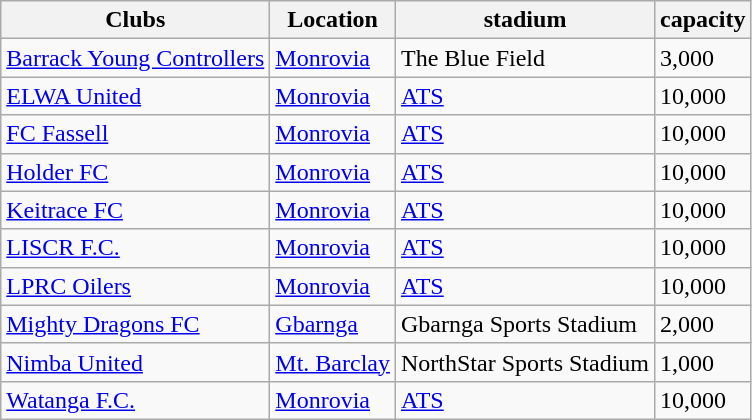<table class="wikitable sortable" style="text-align:left;">
<tr>
<th>Clubs</th>
<th>Location</th>
<th>stadium</th>
<th>capacity</th>
</tr>
<tr>
<td><a href='#'>Barrack Young Controllers</a></td>
<td><a href='#'>Monrovia</a></td>
<td>The Blue Field</td>
<td>3,000</td>
</tr>
<tr>
<td><a href='#'>ELWA United</a></td>
<td><a href='#'>Monrovia</a></td>
<td><a href='#'>ATS</a></td>
<td>10,000</td>
</tr>
<tr>
<td><a href='#'>FC Fassell</a></td>
<td><a href='#'>Monrovia</a></td>
<td><a href='#'>ATS</a></td>
<td>10,000</td>
</tr>
<tr>
<td><a href='#'>Holder FC</a></td>
<td><a href='#'>Monrovia</a></td>
<td><a href='#'>ATS</a></td>
<td>10,000</td>
</tr>
<tr>
<td><a href='#'>Keitrace FC</a></td>
<td><a href='#'>Monrovia</a></td>
<td><a href='#'>ATS</a></td>
<td>10,000</td>
</tr>
<tr>
<td><a href='#'>LISCR F.C.</a></td>
<td><a href='#'>Monrovia</a></td>
<td><a href='#'>ATS</a></td>
<td>10,000</td>
</tr>
<tr>
<td><a href='#'>LPRC Oilers</a></td>
<td><a href='#'>Monrovia</a></td>
<td><a href='#'>ATS</a></td>
<td>10,000</td>
</tr>
<tr>
<td><a href='#'>Mighty Dragons FC</a></td>
<td><a href='#'>Gbarnga</a></td>
<td>Gbarnga Sports Stadium</td>
<td>2,000</td>
</tr>
<tr>
<td><a href='#'>Nimba United</a></td>
<td><a href='#'>Mt. Barclay</a></td>
<td>NorthStar Sports Stadium</td>
<td>1,000</td>
</tr>
<tr>
<td><a href='#'>Watanga F.C.</a></td>
<td><a href='#'>Monrovia</a></td>
<td><a href='#'>ATS</a></td>
<td>10,000</td>
</tr>
</table>
